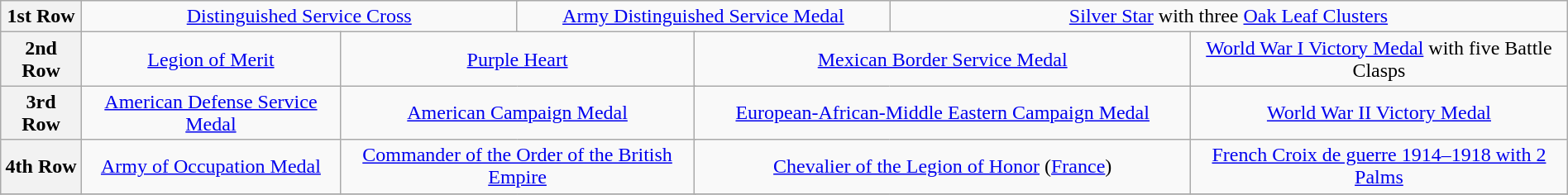<table class="wikitable" style="margin:1em auto; text-align:center;">
<tr>
<th>1st Row</th>
<td colspan="6"><a href='#'>Distinguished Service Cross</a></td>
<td colspan="5"><a href='#'>Army Distinguished Service Medal</a></td>
<td colspan="4"><a href='#'>Silver Star</a> with three <a href='#'>Oak Leaf Clusters</a></td>
</tr>
<tr>
<th>2nd Row</th>
<td colspan="4"><a href='#'>Legion of Merit</a></td>
<td colspan="4"><a href='#'>Purple Heart</a></td>
<td colspan="4"><a href='#'>Mexican Border Service Medal</a></td>
<td colspan="4"><a href='#'>World War I Victory Medal</a> with five Battle Clasps</td>
</tr>
<tr>
<th>3rd Row</th>
<td colspan="4"><a href='#'>American Defense Service Medal</a></td>
<td colspan="4"><a href='#'>American Campaign Medal</a></td>
<td colspan="4"><a href='#'>European-African-Middle Eastern Campaign Medal</a></td>
<td colspan="4"><a href='#'>World War II Victory Medal</a></td>
</tr>
<tr>
<th>4th Row</th>
<td colspan="4"><a href='#'>Army of Occupation Medal</a></td>
<td colspan="4"><a href='#'>Commander of the Order of the British Empire</a></td>
<td colspan="4"><a href='#'>Chevalier of the Legion of Honor</a> (<a href='#'>France</a>)</td>
<td colspan="4"><a href='#'>French Croix de guerre 1914–1918 with  2 Palms</a></td>
</tr>
<tr>
</tr>
</table>
